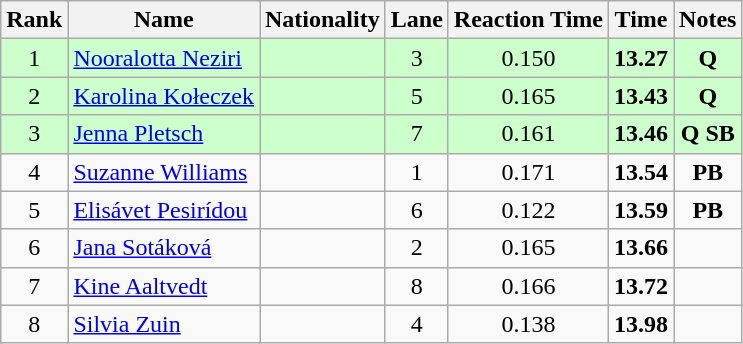<table class="wikitable sortable" style="text-align:center">
<tr>
<th>Rank</th>
<th>Name</th>
<th>Nationality</th>
<th>Lane</th>
<th>Reaction Time</th>
<th>Time</th>
<th>Notes</th>
</tr>
<tr bgcolor=ccffcc>
<td>1</td>
<td align=left><a href='#'>Nooralotta Neziri</a></td>
<td align=left></td>
<td>3</td>
<td>0.150</td>
<td><strong>13.27</strong></td>
<td><strong>Q</strong></td>
</tr>
<tr bgcolor=ccffcc>
<td>2</td>
<td align=left><a href='#'>Karolina Kołeczek</a></td>
<td align=left></td>
<td>5</td>
<td>0.165</td>
<td><strong>13.43</strong></td>
<td><strong>Q</strong></td>
</tr>
<tr bgcolor=ccffcc>
<td>3</td>
<td align=left><a href='#'>Jenna Pletsch</a></td>
<td align=left></td>
<td>7</td>
<td>0.161</td>
<td><strong>13.46</strong></td>
<td><strong>Q SB</strong></td>
</tr>
<tr>
<td>4</td>
<td align=left><a href='#'>Suzanne Williams</a></td>
<td align=left></td>
<td>1</td>
<td>0.171</td>
<td><strong>13.54</strong></td>
<td><strong>PB</strong></td>
</tr>
<tr>
<td>5</td>
<td align=left><a href='#'>Elisávet Pesirídou</a></td>
<td align=left></td>
<td>6</td>
<td>0.122</td>
<td><strong>13.59</strong></td>
<td><strong>PB</strong></td>
</tr>
<tr>
<td>6</td>
<td align=left><a href='#'>Jana Sotáková</a></td>
<td align=left></td>
<td>2</td>
<td>0.165</td>
<td><strong>13.66</strong></td>
<td></td>
</tr>
<tr>
<td>7</td>
<td align=left><a href='#'>Kine Aaltvedt</a></td>
<td align=left></td>
<td>8</td>
<td>0.166</td>
<td><strong>13.72</strong></td>
<td></td>
</tr>
<tr>
<td>8</td>
<td align=left><a href='#'>Silvia Zuin</a></td>
<td align=left></td>
<td>4</td>
<td>0.138</td>
<td><strong>13.98</strong></td>
<td></td>
</tr>
</table>
